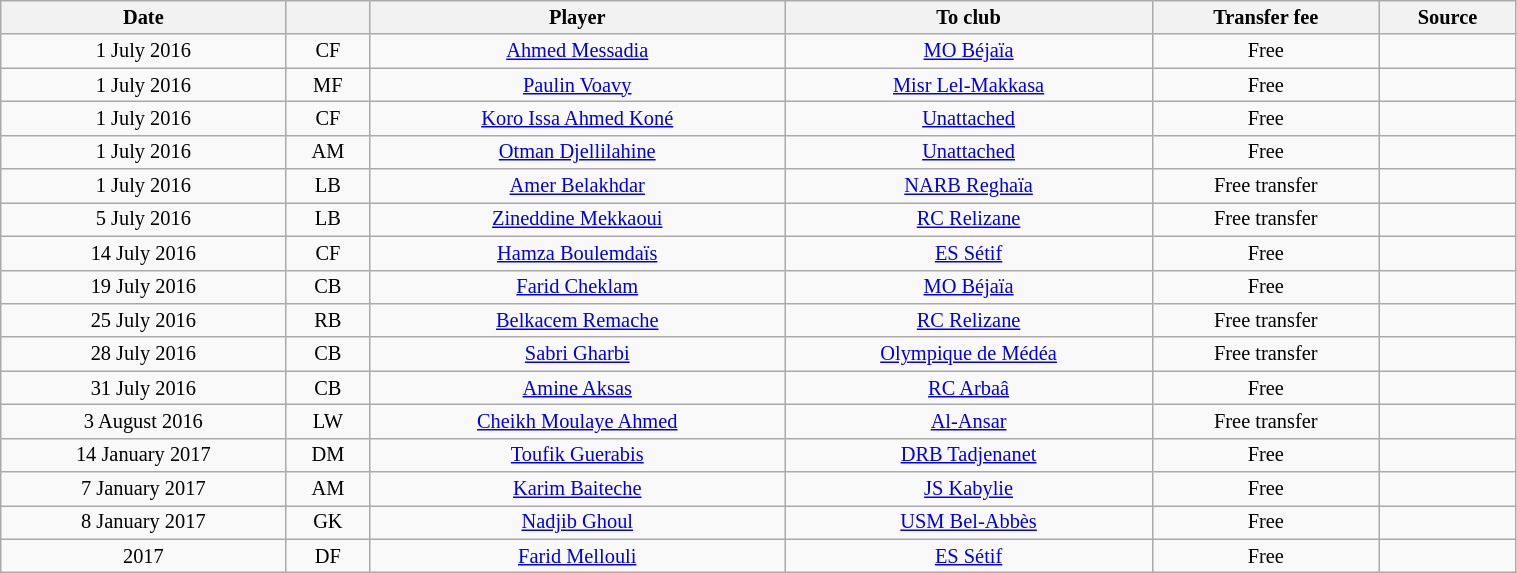<table class="wikitable sortable" style="width:80%; text-align:center; font-size:85%; text-align:centre;">
<tr>
<th>Date</th>
<th></th>
<th>Player</th>
<th>To club</th>
<th>Transfer fee</th>
<th>Source</th>
</tr>
<tr>
<td>1 July 2016</td>
<td>CF</td>
<td> <a href='#'>Ahmed Messadia</a></td>
<td><a href='#'>MO Béjaïa</a></td>
<td>Free</td>
<td></td>
</tr>
<tr>
<td>1 July 2016</td>
<td>MF</td>
<td> <a href='#'>Paulin Voavy</a></td>
<td> <a href='#'>Misr Lel-Makkasa</a></td>
<td>Free</td>
<td></td>
</tr>
<tr>
<td>1 July 2016</td>
<td>CF</td>
<td> <a href='#'>Koro Issa Ahmed Koné</a></td>
<td><a href='#'>Unattached</a></td>
<td>Free</td>
<td></td>
</tr>
<tr>
<td>1 July 2016</td>
<td>AM</td>
<td> <a href='#'>Otman Djellilahine</a></td>
<td><a href='#'>Unattached</a></td>
<td>Free</td>
<td></td>
</tr>
<tr>
<td>1 July 2016</td>
<td>LB</td>
<td> <a href='#'>Amer Belakhdar</a></td>
<td><a href='#'>NARB Reghaïa</a></td>
<td>Free transfer</td>
<td></td>
</tr>
<tr>
<td>5 July 2016</td>
<td>LB</td>
<td> <a href='#'>Zineddine Mekkaoui</a></td>
<td><a href='#'>RC Relizane</a></td>
<td>Free transfer</td>
<td></td>
</tr>
<tr>
<td>14 July 2016</td>
<td>CF</td>
<td> <a href='#'>Hamza Boulemdaïs</a></td>
<td><a href='#'>ES Sétif</a></td>
<td>Free</td>
<td></td>
</tr>
<tr>
<td>19 July 2016</td>
<td>CB</td>
<td> <a href='#'>Farid Cheklam</a></td>
<td><a href='#'>MO Béjaïa</a></td>
<td>Free</td>
<td></td>
</tr>
<tr>
<td>25 July 2016</td>
<td>RB</td>
<td> <a href='#'>Belkacem Remache</a></td>
<td><a href='#'>RC Relizane</a></td>
<td>Free transfer</td>
<td></td>
</tr>
<tr>
<td>28 July 2016</td>
<td>CB</td>
<td> <a href='#'>Sabri Gharbi</a></td>
<td><a href='#'>Olympique de Médéa</a></td>
<td>Free transfer</td>
<td></td>
</tr>
<tr>
<td>31 July 2016</td>
<td>CB</td>
<td> <a href='#'>Amine Aksas</a></td>
<td><a href='#'>RC Arbaâ</a></td>
<td>Free</td>
<td></td>
</tr>
<tr>
<td>3 August 2016</td>
<td>LW</td>
<td> <a href='#'>Cheikh Moulaye Ahmed</a></td>
<td> <a href='#'>Al-Ansar</a></td>
<td>Free transfer</td>
<td></td>
</tr>
<tr>
<td>14 January 2017</td>
<td>DM</td>
<td> <a href='#'>Toufik Guerabis</a></td>
<td><a href='#'>DRB Tadjenanet</a></td>
<td>Free</td>
<td></td>
</tr>
<tr>
<td>7 January 2017</td>
<td>AM</td>
<td> <a href='#'>Karim Baiteche</a></td>
<td><a href='#'>JS Kabylie</a></td>
<td>Free</td>
<td></td>
</tr>
<tr>
<td>8 January 2017</td>
<td>GK</td>
<td> <a href='#'>Nadjib Ghoul</a></td>
<td><a href='#'>USM Bel-Abbès</a></td>
<td>Free</td>
<td></td>
</tr>
<tr>
<td>2017</td>
<td>DF</td>
<td> <a href='#'>Farid Mellouli</a></td>
<td><a href='#'>ES Sétif</a></td>
<td>Free</td>
<td></td>
</tr>
</table>
